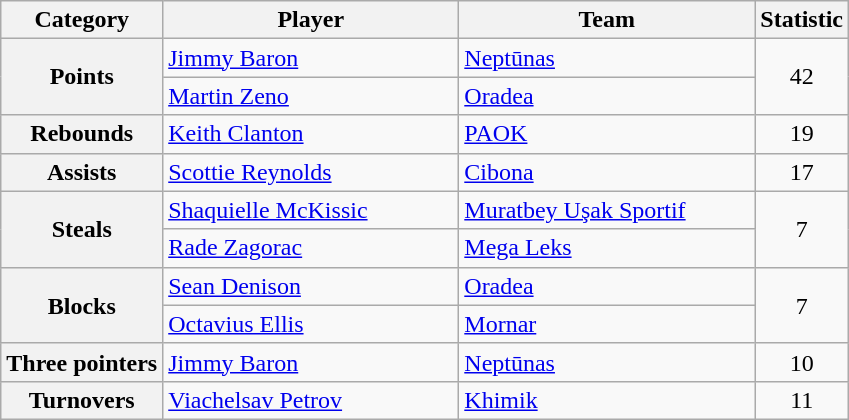<table class="wikitable sortable">
<tr>
<th>Category</th>
<th width=190>Player</th>
<th width=190>Team</th>
<th>Statistic</th>
</tr>
<tr>
<th rowspan="2">Points</th>
<td> <a href='#'>Jimmy Baron</a></td>
<td> <a href='#'>Neptūnas</a></td>
<td rowspan="2" style="text-align:center;">42</td>
</tr>
<tr>
<td> <a href='#'>Martin Zeno</a></td>
<td> <a href='#'>Oradea</a></td>
</tr>
<tr>
<th>Rebounds</th>
<td> <a href='#'>Keith Clanton</a></td>
<td> <a href='#'>PAOK</a></td>
<td style="text-align:center;">19</td>
</tr>
<tr>
<th>Assists</th>
<td> <a href='#'>Scottie Reynolds</a></td>
<td> <a href='#'>Cibona</a></td>
<td style="text-align:center;">17</td>
</tr>
<tr>
<th rowspan="2">Steals</th>
<td> <a href='#'>Shaquielle McKissic</a></td>
<td> <a href='#'>Muratbey Uşak Sportif</a></td>
<td rowspan="2" style="text-align:center;">7</td>
</tr>
<tr>
<td> <a href='#'>Rade Zagorac</a></td>
<td> <a href='#'>Mega Leks</a></td>
</tr>
<tr>
<th rowspan="2">Blocks</th>
<td> <a href='#'>Sean Denison</a></td>
<td> <a href='#'>Oradea</a></td>
<td rowspan="2" style="text-align:center;">7</td>
</tr>
<tr>
<td> <a href='#'>Octavius Ellis</a></td>
<td> <a href='#'>Mornar</a></td>
</tr>
<tr>
<th>Three pointers</th>
<td> <a href='#'>Jimmy Baron</a></td>
<td> <a href='#'>Neptūnas</a></td>
<td style="text-align:center;">10</td>
</tr>
<tr>
<th>Turnovers</th>
<td> <a href='#'>Viachelsav Petrov</a></td>
<td> <a href='#'>Khimik</a></td>
<td style="text-align:center;">11</td>
</tr>
</table>
